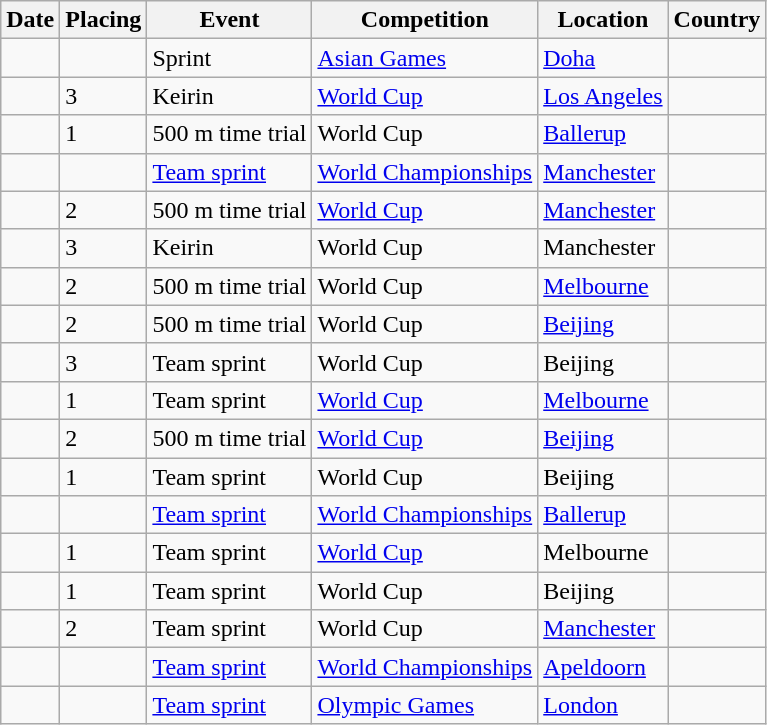<table class="wikitable sortable">
<tr>
<th>Date</th>
<th>Placing</th>
<th>Event</th>
<th>Competition</th>
<th>Location</th>
<th>Country</th>
</tr>
<tr>
<td></td>
<td></td>
<td>Sprint</td>
<td><a href='#'>Asian Games</a></td>
<td><a href='#'>Doha</a></td>
<td></td>
</tr>
<tr>
<td></td>
<td>3</td>
<td>Keirin</td>
<td><a href='#'>World Cup</a></td>
<td><a href='#'>Los Angeles</a></td>
<td></td>
</tr>
<tr>
<td></td>
<td>1</td>
<td>500 m time trial</td>
<td>World Cup</td>
<td><a href='#'>Ballerup</a></td>
<td></td>
</tr>
<tr>
<td></td>
<td></td>
<td><a href='#'>Team sprint</a></td>
<td><a href='#'>World Championships</a></td>
<td><a href='#'>Manchester</a></td>
<td></td>
</tr>
<tr>
<td></td>
<td>2</td>
<td>500 m time trial</td>
<td><a href='#'>World Cup</a></td>
<td><a href='#'>Manchester</a></td>
<td></td>
</tr>
<tr>
<td></td>
<td>3</td>
<td>Keirin</td>
<td>World Cup</td>
<td>Manchester</td>
<td></td>
</tr>
<tr>
<td></td>
<td>2</td>
<td>500 m time trial</td>
<td>World Cup</td>
<td><a href='#'>Melbourne</a></td>
<td></td>
</tr>
<tr>
<td></td>
<td>2</td>
<td>500 m time trial</td>
<td>World Cup</td>
<td><a href='#'>Beijing</a></td>
<td></td>
</tr>
<tr>
<td></td>
<td>3</td>
<td>Team sprint</td>
<td>World Cup</td>
<td>Beijing</td>
<td></td>
</tr>
<tr>
<td></td>
<td>1</td>
<td>Team sprint</td>
<td><a href='#'>World Cup</a></td>
<td><a href='#'>Melbourne</a></td>
<td></td>
</tr>
<tr>
<td></td>
<td>2</td>
<td>500 m time trial</td>
<td><a href='#'>World Cup</a></td>
<td><a href='#'>Beijing</a></td>
<td></td>
</tr>
<tr>
<td></td>
<td>1</td>
<td>Team sprint</td>
<td>World Cup</td>
<td>Beijing</td>
<td></td>
</tr>
<tr>
<td></td>
<td></td>
<td><a href='#'>Team sprint</a></td>
<td><a href='#'>World Championships</a></td>
<td><a href='#'>Ballerup</a></td>
<td></td>
</tr>
<tr>
<td></td>
<td>1</td>
<td>Team sprint</td>
<td><a href='#'>World Cup</a></td>
<td>Melbourne</td>
<td></td>
</tr>
<tr>
<td></td>
<td>1</td>
<td>Team sprint</td>
<td>World Cup</td>
<td>Beijing</td>
<td></td>
</tr>
<tr>
<td></td>
<td>2</td>
<td>Team sprint</td>
<td>World Cup</td>
<td><a href='#'>Manchester</a></td>
<td></td>
</tr>
<tr>
<td></td>
<td></td>
<td><a href='#'>Team sprint</a></td>
<td><a href='#'>World Championships</a></td>
<td><a href='#'>Apeldoorn</a></td>
<td></td>
</tr>
<tr>
<td></td>
<td></td>
<td><a href='#'>Team sprint</a></td>
<td><a href='#'>Olympic Games</a></td>
<td><a href='#'>London</a></td>
<td></td>
</tr>
</table>
